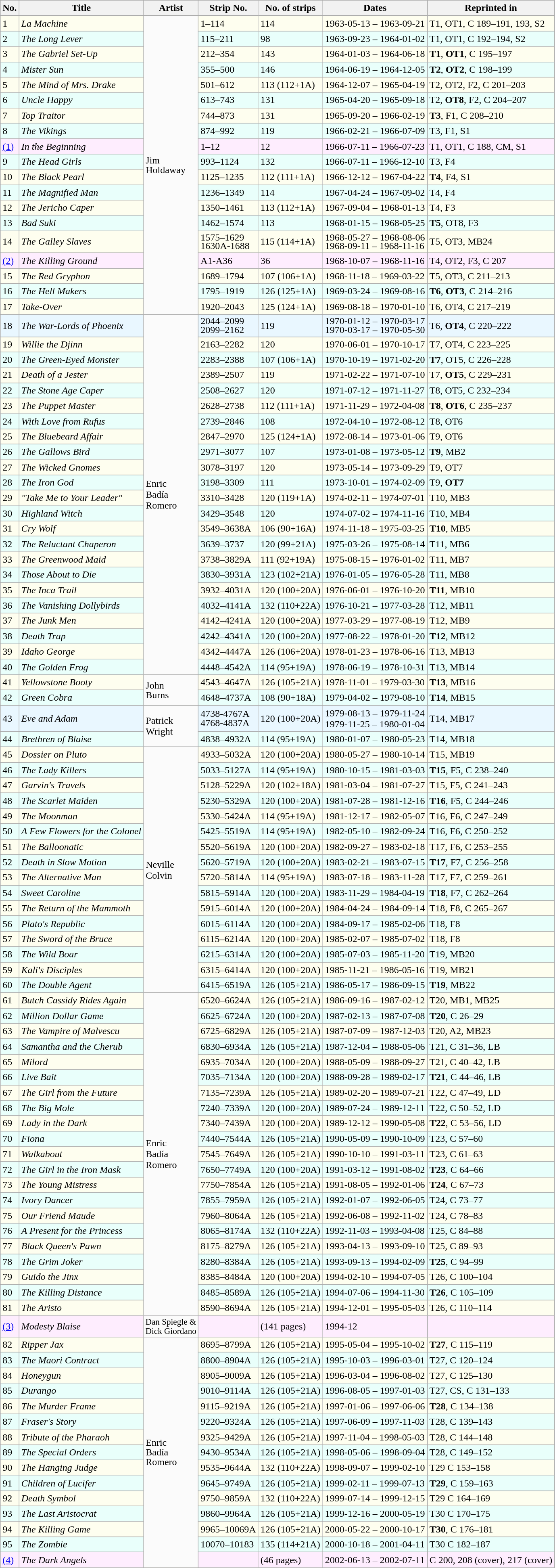<table class="wikitable">
<tr>
<th>No.</th>
<th>Title</th>
<th>Artist</th>
<th>Strip No.</th>
<th>No. of strips</th>
<th>Dates</th>
<th>Reprinted in</th>
</tr>
<tr style="background:#FEFEEF;">
<td>1</td>
<td><em>La Machine</em></td>
<td style="background:#FBFBFB; line-height: 12pt" rowspan="20">Jim<br>Holdaway</td>
<td>1–114</td>
<td>114</td>
<td>1963-05-13 – 1963-09-21</td>
<td>T1, OT1, C 189–191, 193, S2</td>
</tr>
<tr style="background:#E9FFFB;">
<td>2</td>
<td><em>The Long Lever</em></td>
<td>115–211</td>
<td>98</td>
<td>1963-09-23 – 1964-01-02</td>
<td>T1, OT1, C 192–194, S2</td>
</tr>
<tr style="background:#FEFEEF;">
<td>3</td>
<td><em>The Gabriel Set-Up</em></td>
<td>212–354</td>
<td>143</td>
<td>1964-01-03 – 1964-06-18</td>
<td><strong>T1</strong>, <strong>OT1</strong>, C 195–197</td>
</tr>
<tr style="background:#E9FFFB;">
<td>4</td>
<td><em>Mister Sun</em></td>
<td>355–500</td>
<td>146</td>
<td>1964-06-19 – 1964-12-05</td>
<td><strong>T2</strong>, <strong>OT2</strong>, C 198–199</td>
</tr>
<tr style="background:#FEFEEF;">
<td>5</td>
<td><em>The Mind of Mrs. Drake</em></td>
<td>501–612</td>
<td>113 (112+1A)</td>
<td>1964-12-07 – 1965-04-19</td>
<td>T2, OT2, F2, C 201–203</td>
</tr>
<tr style="background:#E9FFFB;">
<td>6</td>
<td><em>Uncle Happy</em></td>
<td>613–743</td>
<td>131</td>
<td>1965-04-20 – 1965-09-18</td>
<td>T2, <strong>OT8</strong>, F2, C 204–207</td>
</tr>
<tr style="background:#FEFEEF;">
<td>7</td>
<td><em>Top Traitor</em></td>
<td>744–873</td>
<td>131</td>
<td>1965-09-20 – 1966-02-19</td>
<td><strong>T3</strong>, F1, C 208–210</td>
</tr>
<tr style="background:#E9FFFB;">
<td>8</td>
<td><em>The Vikings</em></td>
<td>874–992</td>
<td>119</td>
<td>1966-02-21 – 1966-07-09</td>
<td>T3, F1, S1</td>
</tr>
<tr style="background:#FEEDFE">
<td><a href='#'>(1)</a></td>
<td><em>In the Beginning</em></td>
<td>1–12</td>
<td>12</td>
<td>1966-07-11 – 1966-07-23</td>
<td>T1, OT1, C 188, CM, S1</td>
</tr>
<tr style="background:#E9FFFB;">
<td>9</td>
<td><em>The Head Girls</em></td>
<td>993–1124</td>
<td>132</td>
<td>1966-07-11 – 1966-12-10</td>
<td>T3, F4</td>
</tr>
<tr style="background:#FEFEEF;">
<td>10</td>
<td><em>The Black Pearl</em></td>
<td>1125–1235</td>
<td>112 (111+1A)</td>
<td>1966-12-12 – 1967-04-22</td>
<td><strong>T4</strong>, F4, S1</td>
</tr>
<tr style="background:#E9FFFB;">
<td>11</td>
<td><em>The Magnified Man</em></td>
<td>1236–1349</td>
<td>114</td>
<td>1967-04-24 – 1967-09-02</td>
<td>T4, F4</td>
</tr>
<tr style="background:#FEFEEF;">
<td>12</td>
<td><em>The Jericho Caper</em></td>
<td>1350–1461</td>
<td>113 (112+1A)</td>
<td>1967-09-04 – 1968-01-13</td>
<td>T4, F3</td>
</tr>
<tr style="background:#E9FFFB;">
<td>13</td>
<td><em>Bad Suki</em></td>
<td>1462–1574</td>
<td>113</td>
<td>1968-01-15 – 1968-05-25</td>
<td><strong>T5</strong>, OT8, F3</td>
</tr>
<tr style="background:#FEFEEF">
<td>14</td>
<td><em>The Galley Slaves</em></td>
<td style="line-height: 11pt">1575–1629<br>1630A-1688</td>
<td>115 (114+1A)</td>
<td style="line-height: 11pt">1968-05-27 – 1968-08-06<br>1968-09-11 – 1968-11-16</td>
<td>T5, OT3, MB24</td>
</tr>
<tr style="background:#FEEDFE;">
<td><a href='#'>(2)</a></td>
<td><em>The Killing Ground</em></td>
<td>A1-A36</td>
<td>36</td>
<td>1968-10-07 – 1968-11-16</td>
<td>T4, OT2, F3, C 207</td>
</tr>
<tr style="background:#FEFEEF;">
<td>15</td>
<td><em>The Red Gryphon</em></td>
<td>1689–1794</td>
<td>107 (106+1A)</td>
<td>1968-11-18 – 1969-03-22</td>
<td>T5, OT3, C 211–213</td>
</tr>
<tr style="background:#E9FFFB;">
<td>16</td>
<td><em>The Hell Makers</em></td>
<td>1795–1919</td>
<td>126 (125+1A)</td>
<td>1969-03-24 – 1969-08-16</td>
<td><strong>T6</strong>, <strong>OT3</strong>, C 214–216</td>
</tr>
<tr style="background:#FEFEEF;">
<td>17</td>
<td><em>Take-Over</em></td>
<td>1920–2043</td>
<td>125 (124+1A)</td>
<td>1969-08-18 – 1970-01-10</td>
<td>T6, OT4, C 217–219</td>
</tr>
<tr style="background:#E9F7FF;">
<td rowspan="2">18</td>
<td rowspan="2"><em>The War-Lords of Phoenix</em></td>
<td rowspan="2" style="line-height: 11pt">2044–2099<br>2099–2162</td>
<td rowspan="2">119</td>
<td rowspan="2" style="line-height: 11pt">1970-01-12 – 1970-03-17<br>1970-03-17 – 1970-05-30</td>
<td rowspan="2">T6, <strong>OT4</strong>, C 220–222</td>
</tr>
<tr>
<td style="background:#FBFBFB" rowspan="23">Enric<br>Badía<br>Romero</td>
</tr>
<tr style="background:#FEFEEF;">
<td>19</td>
<td><em>Willie the Djinn</em></td>
<td>2163–2282</td>
<td>120</td>
<td>1970-06-01 – 1970-10-17</td>
<td>T7, OT4, C 223–225</td>
</tr>
<tr style="background:#E9FFFB;">
<td>20</td>
<td><em>The Green-Eyed Monster</em></td>
<td>2283–2388</td>
<td>107 (106+1A)</td>
<td>1970-10-19 – 1971-02-20</td>
<td><strong>T7</strong>, OT5, C 226–228</td>
</tr>
<tr style="background:#FEFEEF;">
<td>21</td>
<td><em>Death of a Jester</em></td>
<td>2389–2507</td>
<td>119</td>
<td>1971-02-22 – 1971-07-10</td>
<td>T7, <strong>OT5</strong>, C 229–231</td>
</tr>
<tr style="background:#E9FFFB;">
<td>22</td>
<td><em>The Stone Age Caper</em></td>
<td>2508–2627</td>
<td>120</td>
<td>1971-07-12 – 1971-11-27</td>
<td>T8, OT5, C 232–234</td>
</tr>
<tr style="background:#FEFEEF;">
<td>23</td>
<td><em>The Puppet Master</em></td>
<td>2628–2738</td>
<td>112 (111+1A)</td>
<td>1971-11-29 – 1972-04-08</td>
<td><strong>T8</strong>, <strong>OT6</strong>, C 235–237</td>
</tr>
<tr style="background:#E9FFFB;">
<td>24</td>
<td><em>With Love from Rufus</em></td>
<td>2739–2846</td>
<td>108</td>
<td>1972-04-10 – 1972-08-12</td>
<td>T8, OT6</td>
</tr>
<tr style="background:#FEFEEF;">
<td>25</td>
<td><em>The Bluebeard Affair</em></td>
<td>2847–2970</td>
<td>125 (124+1A)</td>
<td>1972-08-14 – 1973-01-06</td>
<td>T9, OT6</td>
</tr>
<tr style="background:#E9FFFB;">
<td>26</td>
<td><em>The Gallows Bird</em></td>
<td>2971–3077</td>
<td>107</td>
<td>1973-01-08 – 1973-05-12</td>
<td><strong>T9</strong>, MB2</td>
</tr>
<tr style="background:#FEFEEF;">
<td>27</td>
<td><em>The Wicked Gnomes</em></td>
<td>3078–3197</td>
<td>120</td>
<td>1973-05-14 – 1973-09-29</td>
<td>T9, OT7</td>
</tr>
<tr style="background:#E9FFFB;">
<td>28</td>
<td><em>The Iron God</em></td>
<td>3198–3309</td>
<td>111</td>
<td>1973-10-01 – 1974-02-09</td>
<td>T9, <strong>OT7</strong></td>
</tr>
<tr style="background:#FEFEEF;">
<td>29</td>
<td><em>"Take Me to Your Leader"</em></td>
<td>3310–3428</td>
<td>120 (119+1A)</td>
<td>1974-02-11 – 1974-07-01</td>
<td>T10, MB3</td>
</tr>
<tr style="background:#E9FFFB;">
<td>30</td>
<td><em>Highland Witch</em></td>
<td>3429–3548</td>
<td>120</td>
<td>1974-07-02 – 1974-11-16</td>
<td>T10, MB4</td>
</tr>
<tr style="background:#FEFEEF;">
<td>31</td>
<td><em>Cry Wolf</em></td>
<td>3549–3638A</td>
<td>106 (90+16A)</td>
<td>1974-11-18 – 1975-03-25</td>
<td><strong>T10</strong>, MB5</td>
</tr>
<tr style="background:#E9FFFB;">
<td>32</td>
<td><em>The Reluctant Chaperon</em></td>
<td>3639–3737</td>
<td>120 (99+21A)</td>
<td>1975-03-26 – 1975-08-14</td>
<td>T11, MB6</td>
</tr>
<tr style="background:#FEFEEF;">
<td>33</td>
<td><em>The Greenwood Maid</em></td>
<td>3738–3829A</td>
<td>111 (92+19A)</td>
<td>1975-08-15 – 1976-01-02</td>
<td>T11, MB7</td>
</tr>
<tr style="background:#E9FFFB;">
<td>34</td>
<td><em>Those About to Die</em></td>
<td>3830–3931A</td>
<td>123 (102+21A)</td>
<td>1976-01-05 – 1976-05-28</td>
<td>T11, MB8</td>
</tr>
<tr style="background:#FEFEEF;">
<td>35</td>
<td><em>The Inca Trail</em></td>
<td>3932–4031A</td>
<td>120 (100+20A)</td>
<td>1976-06-01 – 1976-10-20</td>
<td><strong>T11</strong>, MB10</td>
</tr>
<tr style="background:#E9FFFB;">
<td>36</td>
<td><em>The Vanishing Dollybirds</em></td>
<td>4032–4141A</td>
<td>132 (110+22A)</td>
<td>1976-10-21 – 1977-03-28</td>
<td>T12, MB11</td>
</tr>
<tr style="background:#FEFEEF;">
<td>37</td>
<td><em>The Junk Men</em></td>
<td>4142–4241A</td>
<td>120 (100+20A)</td>
<td>1977-03-29 – 1977-08-19</td>
<td>T12, MB9</td>
</tr>
<tr style="background:#E9FFFB;">
<td>38</td>
<td><em>Death Trap</em></td>
<td>4242–4341A</td>
<td>120 (100+20A)</td>
<td>1977-08-22 – 1978-01-20</td>
<td><strong>T12</strong>, MB12</td>
</tr>
<tr style="background:#FEFEEF;">
<td>39</td>
<td><em>Idaho George</em></td>
<td>4342–4447A</td>
<td>126 (106+20A)</td>
<td>1978-01-23 – 1978-06-16</td>
<td>T13, MB13</td>
</tr>
<tr style="background:#E9FFFB;">
<td>40</td>
<td><em>The Golden Frog</em></td>
<td>4448–4542A</td>
<td>114 (95+19A)</td>
<td>1978-06-19 – 1978-10-31</td>
<td>T13, MB14</td>
</tr>
<tr style="background:#FEFEEF;">
<td>41</td>
<td><em>Yellowstone Booty</em></td>
<td rowspan="3" style="background:#FBFBFB; line-height: 12pt">John<br>Burns</td>
<td>4543–4647A</td>
<td>126 (105+21A)</td>
<td>1978-11-01 – 1979-03-30</td>
<td><strong>T13</strong>, MB16</td>
</tr>
<tr style="background:#E9FFFB;">
<td>42</td>
<td><em>Green Cobra</em></td>
<td>4648–4737A</td>
<td>108 (90+18A)</td>
<td>1979-04-02 – 1979-08-10</td>
<td><strong>T14</strong>, MB15</td>
</tr>
<tr style="background:#E9F7FF;">
<td rowspan="2">43</td>
<td rowspan="2"><em>Eve and Adam</em></td>
<td rowspan="2" style="line-height: 11pt">4738-4767A<br>4768-4837A</td>
<td rowspan="2">120 (100+20A)</td>
<td rowspan="2">1979-08-13 – 1979-11-24<br>1979-11-25 – 1980-01-04</td>
<td rowspan="2">T14, MB17</td>
</tr>
<tr>
<td rowspan="2" style="background:#FBFBFB">Patrick<br>Wright</td>
</tr>
<tr style="background:#E9FFFB;">
<td>44</td>
<td><em>Brethren of Blaise</em></td>
<td>4838–4932A</td>
<td>114 (95+19A)</td>
<td>1980-01-07 – 1980-05-23</td>
<td>T14, MB18</td>
</tr>
<tr style="background:#FEFEEF;">
<td>45</td>
<td><em>Dossier on Pluto</em></td>
<td style="background:#FBFBFB" rowspan="16">Neville<br>Colvin</td>
<td>4933–5032A</td>
<td>120 (100+20A)</td>
<td>1980-05-27 – 1980-10-14</td>
<td>T15, MB19</td>
</tr>
<tr style="background:#E9FFFB;">
<td>46</td>
<td><em>The Lady Killers</em></td>
<td>5033–5127A</td>
<td>114 (95+19A)</td>
<td>1980-10-15 – 1981-03-03</td>
<td><strong>T15</strong>, F5, C 238–240</td>
</tr>
<tr style="background:#FEFEEF;">
<td>47</td>
<td><em>Garvin's Travels</em></td>
<td>5128–5229A</td>
<td>120 (102+18A)</td>
<td>1981-03-04 – 1981-07-27</td>
<td>T15, F5, C 241–243</td>
</tr>
<tr style="background:#E9FFFB;">
<td>48</td>
<td><em>The Scarlet Maiden</em></td>
<td>5230–5329A</td>
<td>120 (100+20A)</td>
<td>1981-07-28 – 1981-12-16</td>
<td><strong>T16</strong>, F5, C 244–246</td>
</tr>
<tr style="background:#FEFEEF;">
<td>49</td>
<td><em>The Moonman</em></td>
<td>5330–5424A</td>
<td>114 (95+19A)</td>
<td>1981-12-17 – 1982-05-07</td>
<td>T16, F6, C 247–249</td>
</tr>
<tr style="background:#E9FFFB;">
<td>50</td>
<td><em>A Few Flowers for the Colonel</em></td>
<td>5425–5519A</td>
<td>114 (95+19A)</td>
<td>1982-05-10 – 1982-09-24</td>
<td>T16, F6, C 250–252</td>
</tr>
<tr style="background:#FEFEEF;">
<td>51</td>
<td><em>The Balloonatic</em></td>
<td>5520–5619A</td>
<td>120 (100+20A)</td>
<td>1982-09-27 – 1983-02-18</td>
<td>T17, F6, C 253–255</td>
</tr>
<tr style="background:#E9FFFB;">
<td>52</td>
<td><em>Death in Slow Motion</em></td>
<td>5620–5719A</td>
<td>120 (100+20A)</td>
<td>1983-02-21 – 1983-07-15</td>
<td><strong>T17</strong>, F7, C 256–258</td>
</tr>
<tr style="background:#FEFEEF;">
<td>53</td>
<td><em>The Alternative Man</em></td>
<td>5720–5814A</td>
<td>114 (95+19A)</td>
<td>1983-07-18 – 1983-11-28</td>
<td>T17, F7, C 259–261</td>
</tr>
<tr style="background:#E9FFFB;">
<td>54</td>
<td><em>Sweet Caroline</em></td>
<td>5815–5914A</td>
<td>120 (100+20A)</td>
<td>1983-11-29 – 1984-04-19</td>
<td><strong>T18</strong>, F7, C 262–264</td>
</tr>
<tr style="background:#FEFEEF;">
<td>55</td>
<td><em>The Return of the Mammoth</em></td>
<td>5915–6014A</td>
<td>120 (100+20A)</td>
<td>1984-04-24 – 1984-09-14</td>
<td>T18, F8, C 265–267</td>
</tr>
<tr style="background:#E9FFFB;">
<td>56</td>
<td><em>Plato's Republic</em></td>
<td>6015–6114A</td>
<td>120 (100+20A)</td>
<td>1984-09-17 – 1985-02-06</td>
<td>T18, F8</td>
</tr>
<tr style="background:#FEFEEF;">
<td>57</td>
<td><em>The Sword of the Bruce</em></td>
<td>6115–6214A</td>
<td>120 (100+20A)</td>
<td>1985-02-07 – 1985-07-02</td>
<td>T18, F8</td>
</tr>
<tr style="background:#E9FFFB;">
<td>58</td>
<td><em>The Wild Boar</em></td>
<td>6215–6314A</td>
<td>120 (100+20A)</td>
<td>1985-07-03 – 1985-11-20</td>
<td>T19, MB20</td>
</tr>
<tr style="background:#FEFEEF;">
<td>59</td>
<td><em>Kali's Disciples</em></td>
<td>6315–6414A</td>
<td>120 (100+20A)</td>
<td>1985-11-21 – 1986-05-16</td>
<td>T19, MB21</td>
</tr>
<tr style="background:#E9FFFB;">
<td>60</td>
<td><em>The Double Agent</em></td>
<td>6415–6519A</td>
<td>126 (105+21A)</td>
<td>1986-05-17 – 1986-09-15</td>
<td><strong>T19</strong>, MB22</td>
</tr>
<tr style="background:#FEFEEF;">
<td>61</td>
<td><em>Butch Cassidy Rides Again</em></td>
<td style="background:#FBFBFB" rowspan="21">Enric<br>Badía<br>Romero</td>
<td>6520–6624A</td>
<td>126 (105+21A)</td>
<td>1986-09-16 – 1987-02-12</td>
<td>T20, MB1, MB25</td>
</tr>
<tr style="background:#E9FFFB;">
<td>62</td>
<td><em>Million Dollar Game</em></td>
<td>6625–6724A</td>
<td>120 (100+20A)</td>
<td>1987-02-13 – 1987-07-08</td>
<td><strong>T20</strong>, C 26–29</td>
</tr>
<tr style="background:#FEFEEF;">
<td>63</td>
<td><em>The Vampire of Malvescu</em></td>
<td>6725–6829A</td>
<td>126 (105+21A)</td>
<td>1987-07-09 – 1987-12-03</td>
<td>T20, A2, MB23</td>
</tr>
<tr style="background:#E9FFFB;">
<td>64</td>
<td><em>Samantha and the Cherub</em></td>
<td>6830–6934A</td>
<td>126 (105+21A)</td>
<td>1987-12-04 – 1988-05-06</td>
<td>T21, C 31–36, LB</td>
</tr>
<tr style="background:#FEFEEF;">
<td>65</td>
<td><em>Milord</em></td>
<td>6935–7034A</td>
<td>120 (100+20A)</td>
<td>1988-05-09 – 1988-09-27</td>
<td>T21, C 40–42, LB</td>
</tr>
<tr style="background:#E9FFFB;">
<td>66</td>
<td><em>Live Bait</em></td>
<td>7035–7134A</td>
<td>120 (100+20A)</td>
<td>1988-09-28 – 1989-02-17</td>
<td><strong>T21</strong>, C 44–46, LB</td>
</tr>
<tr style="background:#FEFEEF;">
<td>67</td>
<td><em>The Girl from the Future</em></td>
<td>7135–7239A</td>
<td>126 (105+21A)</td>
<td>1989-02-20 – 1989-07-21</td>
<td>T22, C 47–49, LD</td>
</tr>
<tr style="background:#E9FFFB;">
<td>68</td>
<td><em>The Big Mole</em></td>
<td>7240–7339A</td>
<td>120 (100+20A)</td>
<td>1989-07-24 – 1989-12-11</td>
<td>T22, C 50–52, LD</td>
</tr>
<tr style="background:#FEFEEF;">
<td>69</td>
<td><em>Lady in the Dark</em></td>
<td>7340–7439A</td>
<td>120 (100+20A)</td>
<td>1989-12-12 – 1990-05-08</td>
<td><strong>T22</strong>, C 53–56, LD</td>
</tr>
<tr style="background:#E9FFFB;">
<td>70</td>
<td><em>Fiona</em></td>
<td>7440–7544A</td>
<td>126 (105+21A)</td>
<td>1990-05-09 – 1990-10-09</td>
<td>T23, C 57–60</td>
</tr>
<tr style="background:#FEFEEF;">
<td>71</td>
<td><em>Walkabout</em></td>
<td>7545–7649A</td>
<td>126 (105+21A)</td>
<td>1990-10-10 – 1991-03-11</td>
<td>T23, C 61–63</td>
</tr>
<tr style="background:#E9FFFB;">
<td>72</td>
<td><em>The Girl in the Iron Mask</em></td>
<td>7650–7749A</td>
<td>120 (100+20A)</td>
<td>1991-03-12 – 1991-08-02</td>
<td><strong>T23</strong>, C 64–66</td>
</tr>
<tr style="background:#FEFEEF;">
<td>73</td>
<td><em>The Young Mistress</em></td>
<td>7750–7854A</td>
<td>126 (105+21A)</td>
<td>1991-08-05 – 1992-01-06</td>
<td><strong>T24</strong>, C 67–73</td>
</tr>
<tr style="background:#E9FFFB;">
<td>74</td>
<td><em>Ivory Dancer</em></td>
<td>7855–7959A</td>
<td>126 (105+21A)</td>
<td>1992-01-07 – 1992-06-05</td>
<td>T24, C 73–77</td>
</tr>
<tr style="background:#FEFEEF;">
<td>75</td>
<td><em>Our Friend Maude</em></td>
<td>7960–8064A</td>
<td>126 (105+21A)</td>
<td>1992-06-08 – 1992-11-02</td>
<td>T24, C 78–83</td>
</tr>
<tr style="background:#E9FFFB;">
<td>76</td>
<td><em>A Present for the Princess</em></td>
<td>8065–8174A</td>
<td>132 (110+22A)</td>
<td>1992-11-03 – 1993-04-08</td>
<td>T25, C 84–88</td>
</tr>
<tr style="background:#FEFEEF;">
<td>77</td>
<td><em>Black Queen's Pawn</em></td>
<td>8175–8279A</td>
<td>126 (105+21A)</td>
<td>1993-04-13 – 1993-09-10</td>
<td>T25, C 89–93</td>
</tr>
<tr style="background:#E9FFFB;">
<td>78</td>
<td><em>The Grim Joker</em></td>
<td>8280–8384A</td>
<td>126 (105+21A)</td>
<td>1993-09-13 – 1994-02-09</td>
<td><strong>T25</strong>, C 94–99</td>
</tr>
<tr style="background:#FEFEEF;">
<td>79</td>
<td><em>Guido the Jinx</em></td>
<td>8385–8484A</td>
<td>120 (100+20A)</td>
<td>1994-02-10 – 1994-07-05</td>
<td>T26, C 100–104</td>
</tr>
<tr style="background:#E9FFFB;">
<td>80</td>
<td><em>The Killing Distance</em></td>
<td>8485–8589A</td>
<td>126 (105+21A)</td>
<td>1994-07-06 – 1994-11-30</td>
<td><strong>T26</strong>, C 105–109</td>
</tr>
<tr style="background:#FEFEEF;">
<td>81</td>
<td><em>The Aristo</em></td>
<td>8590–8694A</td>
<td>126 (105+21A)</td>
<td>1994-12-01 – 1995-05-03</td>
<td>T26, C 110–114</td>
</tr>
<tr style="background:#FEEDFE;">
<td><a href='#'>(3)</a></td>
<td><em>Modesty Blaise</em></td>
<td style="background:#FBFBFB; font-size: 88%; line-height: 11pt">Dan Spiegle &<br>Dick Giordano</td>
<td></td>
<td>(141 pages)</td>
<td>1994-12</td>
<td></td>
</tr>
<tr style="background:#FEFEEF;">
<td>82</td>
<td><em>Ripper Jax</em></td>
<td style="background:#FBFBFB; line-height: 12pt" rowspan="15">Enric<br>Badía<br>Romero</td>
<td>8695–8799A</td>
<td>126 (105+21A)</td>
<td>1995-05-04 – 1995-10-02</td>
<td><strong>T27</strong>, C 115–119</td>
</tr>
<tr style="background:#E9FFFB;">
<td>83</td>
<td><em>The Maori Contract</em></td>
<td>8800–8904A</td>
<td>126 (105+21A)</td>
<td>1995-10-03 – 1996-03-01</td>
<td>T27, C 120–124</td>
</tr>
<tr style="background:#FEFEEF;">
<td>84</td>
<td><em>Honeygun</em></td>
<td>8905–9009A</td>
<td>126 (105+21A)</td>
<td>1996-03-04 – 1996-08-02</td>
<td>T27, C 125–130</td>
</tr>
<tr style="background:#E9FFFB;">
<td>85</td>
<td><em>Durango</em></td>
<td>9010–9114A</td>
<td>126 (105+21A)</td>
<td>1996-08-05 – 1997-01-03</td>
<td>T27, CS, C 131–133</td>
</tr>
<tr style="background:#FEFEEF;">
<td>86</td>
<td><em>The Murder Frame</em></td>
<td>9115–9219A</td>
<td>126 (105+21A)</td>
<td>1997-01-06 – 1997-06-06</td>
<td><strong>T28</strong>, C 134–138</td>
</tr>
<tr style="background:#E9FFFB;">
<td>87</td>
<td><em>Fraser's Story</em></td>
<td>9220–9324A</td>
<td>126 (105+21A)</td>
<td>1997-06-09 – 1997-11-03</td>
<td>T28, C 139–143</td>
</tr>
<tr style="background:#FEFEEF;">
<td>88</td>
<td><em>Tribute of the Pharaoh</em></td>
<td>9325–9429A</td>
<td>126 (105+21A)</td>
<td>1997-11-04 – 1998-05-03</td>
<td>T28, C 144–148</td>
</tr>
<tr style="background:#E9FFFB;">
<td>89</td>
<td><em>The Special Orders</em></td>
<td>9430–9534A</td>
<td>126 (105+21A)</td>
<td>1998-05-06 – 1998-09-04</td>
<td>T28, C 149–152</td>
</tr>
<tr style="background:#FEFEEF;">
<td>90</td>
<td><em>The Hanging Judge</em></td>
<td>9535–9644A</td>
<td>132 (110+22A)</td>
<td>1998-09-07 – 1999-02-10</td>
<td>T29 C 153–158</td>
</tr>
<tr style="background:#E9FFFB;">
<td>91</td>
<td><em>Children of Lucifer</em></td>
<td>9645–9749A</td>
<td>126 (105+21A)</td>
<td>1999-02-11 – 1999-07-13</td>
<td><strong>T29</strong>, C 159–163</td>
</tr>
<tr style="background:#FEFEEF;">
<td>92</td>
<td><em>Death Symbol</em></td>
<td>9750–9859A</td>
<td>132 (110+22A)</td>
<td>1999-07-14 – 1999-12-15</td>
<td>T29 C 164–169</td>
</tr>
<tr style="background:#E9FFFB;">
<td>93</td>
<td><em>The Last Aristocrat</em></td>
<td>9860–9964A</td>
<td>126 (105+21A)</td>
<td>1999-12-16 – 2000-05-19</td>
<td>T30 C 170–175</td>
</tr>
<tr style="background:#FEFEEF;">
<td>94</td>
<td><em>The Killing Game</em></td>
<td>9965–10069A</td>
<td>126 (105+21A)</td>
<td>2000-05-22 – 2000-10-17</td>
<td><strong>T30</strong>, C 176–181</td>
</tr>
<tr style="background:#E9FFFB;">
<td>95</td>
<td><em>The Zombie</em></td>
<td>10070–10183</td>
<td>135 (114+21A)</td>
<td>2000-10-18 – 2001-04-11</td>
<td>T30 C 182–187</td>
</tr>
<tr style="background:#FEEDFE">
<td><a href='#'>(4)</a></td>
<td><em>The Dark Angels</em></td>
<td></td>
<td>(46 pages)</td>
<td>2002-06-13 – 2002-07-11</td>
<td>C 200, 208<span> (cover)</span>, 217<span> (cover)</span></td>
</tr>
</table>
